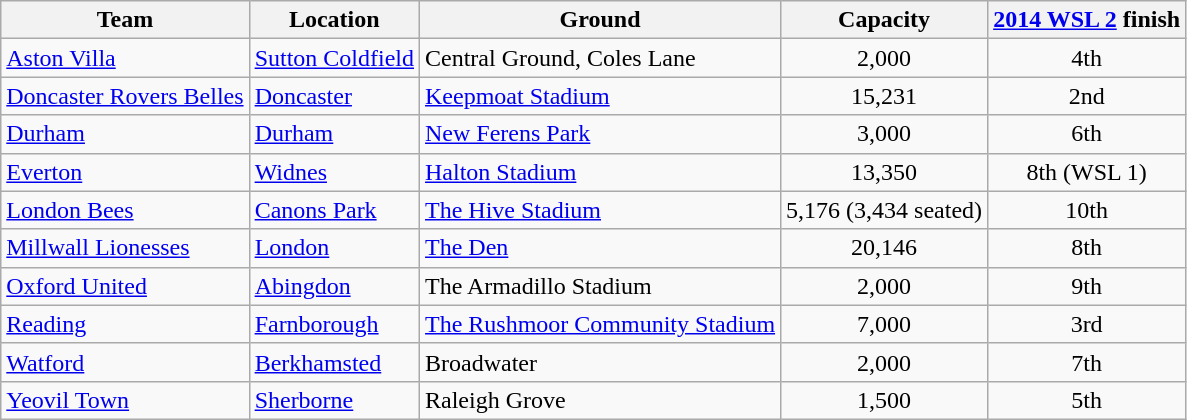<table class="wikitable sortable">
<tr>
<th>Team</th>
<th>Location</th>
<th>Ground</th>
<th>Capacity</th>
<th data-sort-type=number><a href='#'>2014 WSL 2</a> finish</th>
</tr>
<tr>
<td><a href='#'>Aston Villa</a></td>
<td><a href='#'>Sutton Coldfield</a></td>
<td>Central Ground, Coles Lane</td>
<td style="text-align:center">2,000</td>
<td style="text-align:center">4th</td>
</tr>
<tr>
<td><a href='#'>Doncaster Rovers Belles</a></td>
<td><a href='#'>Doncaster</a></td>
<td><a href='#'>Keepmoat Stadium</a></td>
<td style="text-align:center">15,231</td>
<td style="text-align:center">2nd</td>
</tr>
<tr>
<td><a href='#'>Durham</a></td>
<td><a href='#'>Durham</a></td>
<td><a href='#'>New Ferens Park</a></td>
<td style="text-align:center">3,000</td>
<td style="text-align:center">6th</td>
</tr>
<tr>
<td><a href='#'>Everton</a></td>
<td><a href='#'>Widnes</a></td>
<td><a href='#'>Halton Stadium</a></td>
<td style="text-align:center">13,350</td>
<td style="text-align:center">8th (WSL 1)</td>
</tr>
<tr>
<td><a href='#'>London Bees</a></td>
<td><a href='#'>Canons Park</a></td>
<td><a href='#'>The Hive Stadium</a></td>
<td style="text-align:center">5,176 (3,434 seated)</td>
<td style="text-align:center">10th</td>
</tr>
<tr>
<td><a href='#'>Millwall Lionesses</a></td>
<td><a href='#'>London</a></td>
<td><a href='#'>The Den</a></td>
<td style="text-align:center">20,146</td>
<td style="text-align:center">8th</td>
</tr>
<tr>
<td><a href='#'>Oxford United</a></td>
<td><a href='#'>Abingdon</a></td>
<td>The Armadillo Stadium</td>
<td style="text-align:center">2,000</td>
<td style="text-align:center">9th</td>
</tr>
<tr>
<td><a href='#'>Reading</a></td>
<td><a href='#'>Farnborough</a></td>
<td><a href='#'>The Rushmoor Community Stadium</a></td>
<td style="text-align:center">7,000</td>
<td style="text-align:center">3rd</td>
</tr>
<tr>
<td><a href='#'>Watford</a></td>
<td><a href='#'>Berkhamsted</a></td>
<td>Broadwater</td>
<td style="text-align:center">2,000</td>
<td style="text-align:center">7th</td>
</tr>
<tr>
<td><a href='#'>Yeovil Town</a></td>
<td><a href='#'>Sherborne</a></td>
<td>Raleigh Grove</td>
<td style="text-align:center">1,500</td>
<td style="text-align:center">5th</td>
</tr>
</table>
